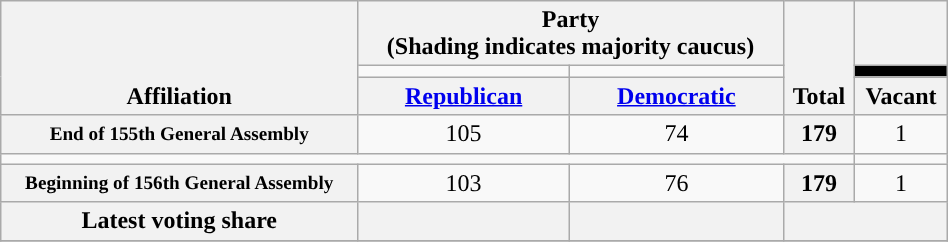<table class=wikitable style="text-align:center; width:50%">
<tr style="vertical-align:bottom;">
<th rowspan=3>Affiliation</th>
<th colspan="2">Party <div>(Shading indicates majority caucus)</div></th>
<th rowspan=3>Total</th>
<th></th>
</tr>
<tr style="height:5px">
<td style="background-color:"></td>
<td style="background-color:"></td>
<td style="background-color:black"></td>
</tr>
<tr>
<th><a href='#'>Republican</a></th>
<th><a href='#'>Democratic</a></th>
<th>Vacant</th>
</tr>
<tr>
<th nowrap style="font-size:80%">End of 155th General Assembly</th>
<td>105</td>
<td>74</td>
<th>179</th>
<td>1</td>
</tr>
<tr>
<td colspan="4"></td>
</tr>
<tr>
<th nowrap style="font-size:80%">Beginning of 156th General Assembly</th>
<td>103</td>
<td>76</td>
<th>179</th>
<td>1</td>
</tr>
<tr>
<th>Latest voting share</th>
<th colspan=1 ></th>
<th></th>
<th colspan=2></th>
</tr>
<tr>
</tr>
</table>
